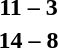<table style="text-align:center">
<tr>
<th width=200></th>
<th width=100></th>
<th width=200></th>
</tr>
<tr>
<td align=right></td>
<td><strong>11 – 3</strong></td>
<td align=left></td>
</tr>
<tr>
<td align=right></td>
<td><strong>14 – 8</strong></td>
<td align=left></td>
</tr>
</table>
